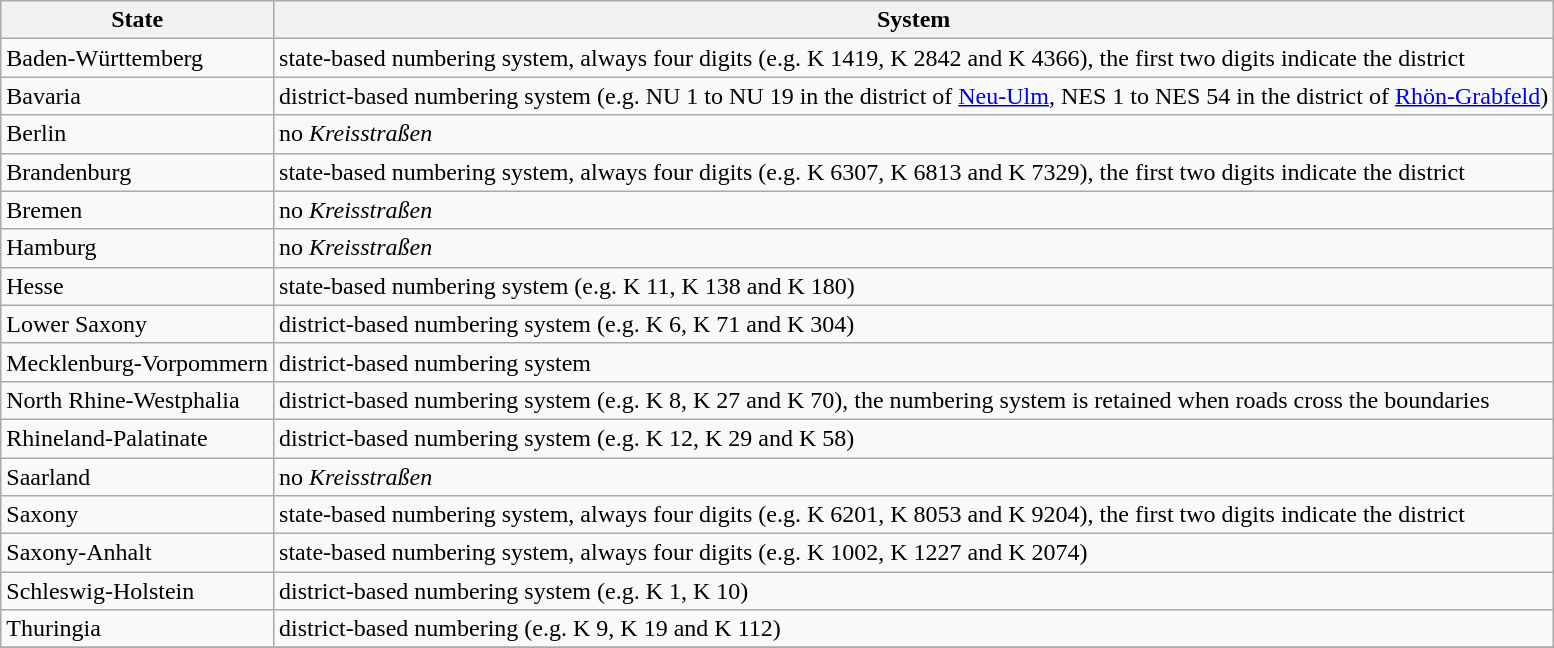<table class="wikitable">
<tr>
<th>State</th>
<th>System</th>
</tr>
<tr>
<td>Baden-Württemberg</td>
<td>state-based numbering system, always four digits (e.g. K 1419, K 2842 and K 4366), the first two digits indicate the district</td>
</tr>
<tr>
<td>Bavaria</td>
<td>district-based numbering system (e.g. NU 1 to NU 19 in the district of <a href='#'>Neu-Ulm</a>, NES 1 to NES 54 in the district of <a href='#'>Rhön-Grabfeld</a>)</td>
</tr>
<tr>
<td>Berlin</td>
<td>no <em>Kreisstraßen</em></td>
</tr>
<tr>
<td>Brandenburg</td>
<td>state-based numbering system, always four digits (e.g. K 6307, K 6813 and K 7329), the first two digits indicate the district</td>
</tr>
<tr>
<td>Bremen</td>
<td>no <em>Kreisstraßen</em></td>
</tr>
<tr>
<td>Hamburg</td>
<td>no <em>Kreisstraßen</em></td>
</tr>
<tr>
<td>Hesse</td>
<td>state-based numbering system (e.g. K 11, K 138 and K 180)</td>
</tr>
<tr>
<td>Lower Saxony</td>
<td>district-based numbering system (e.g. K 6, K 71 and K 304)</td>
</tr>
<tr>
<td>Mecklenburg-Vorpommern</td>
<td>district-based numbering system</td>
</tr>
<tr>
<td>North Rhine-Westphalia</td>
<td>district-based numbering system (e.g. K 8, K 27 and K 70), the numbering system is retained when roads cross the boundaries</td>
</tr>
<tr>
<td>Rhineland-Palatinate</td>
<td>district-based numbering system (e.g. K 12, K 29 and K 58)</td>
</tr>
<tr>
<td>Saarland</td>
<td>no <em>Kreisstraßen</em></td>
</tr>
<tr>
<td>Saxony</td>
<td>state-based numbering system, always four digits (e.g. K 6201, K 8053 and K 9204), the first two digits indicate the district</td>
</tr>
<tr>
<td>Saxony-Anhalt</td>
<td>state-based numbering system, always four digits (e.g. K 1002, K 1227 and K 2074)</td>
</tr>
<tr>
<td>Schleswig-Holstein</td>
<td>district-based numbering system (e.g. K 1, K 10)</td>
</tr>
<tr>
<td>Thuringia</td>
<td>district-based numbering (e.g. K 9, K 19 and K 112)</td>
</tr>
<tr>
</tr>
</table>
